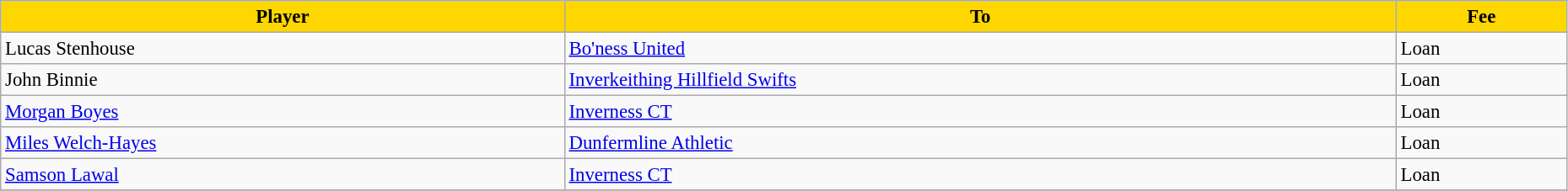<table class="wikitable" style="text-align:left; font-size:95%;width:98%;">
<tr>
<th style="background:gold; color:black;">Player</th>
<th style="background:gold; color:black;">To</th>
<th style="background:gold; color:black;">Fee</th>
</tr>
<tr>
<td> Lucas Stenhouse</td>
<td> <a href='#'>Bo'ness United</a></td>
<td>Loan</td>
</tr>
<tr>
<td> John Binnie</td>
<td> <a href='#'>Inverkeithing Hillfield Swifts</a></td>
<td>Loan</td>
</tr>
<tr>
<td> <a href='#'>Morgan Boyes</a></td>
<td> <a href='#'>Inverness CT</a></td>
<td>Loan</td>
</tr>
<tr>
<td> <a href='#'>Miles Welch-Hayes</a></td>
<td> <a href='#'>Dunfermline Athletic</a></td>
<td>Loan</td>
</tr>
<tr>
<td> <a href='#'>Samson Lawal</a></td>
<td> <a href='#'>Inverness CT</a></td>
<td>Loan</td>
</tr>
<tr>
</tr>
</table>
